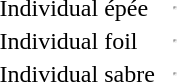<table>
<tr>
<td>Individual épée<br></td>
<td></td>
<td></td>
<td><hr></td>
</tr>
<tr>
<td>Individual foil<br></td>
<td></td>
<td></td>
<td><hr></td>
</tr>
<tr>
<td>Individual sabre<br></td>
<td></td>
<td></td>
<td><hr></td>
</tr>
</table>
